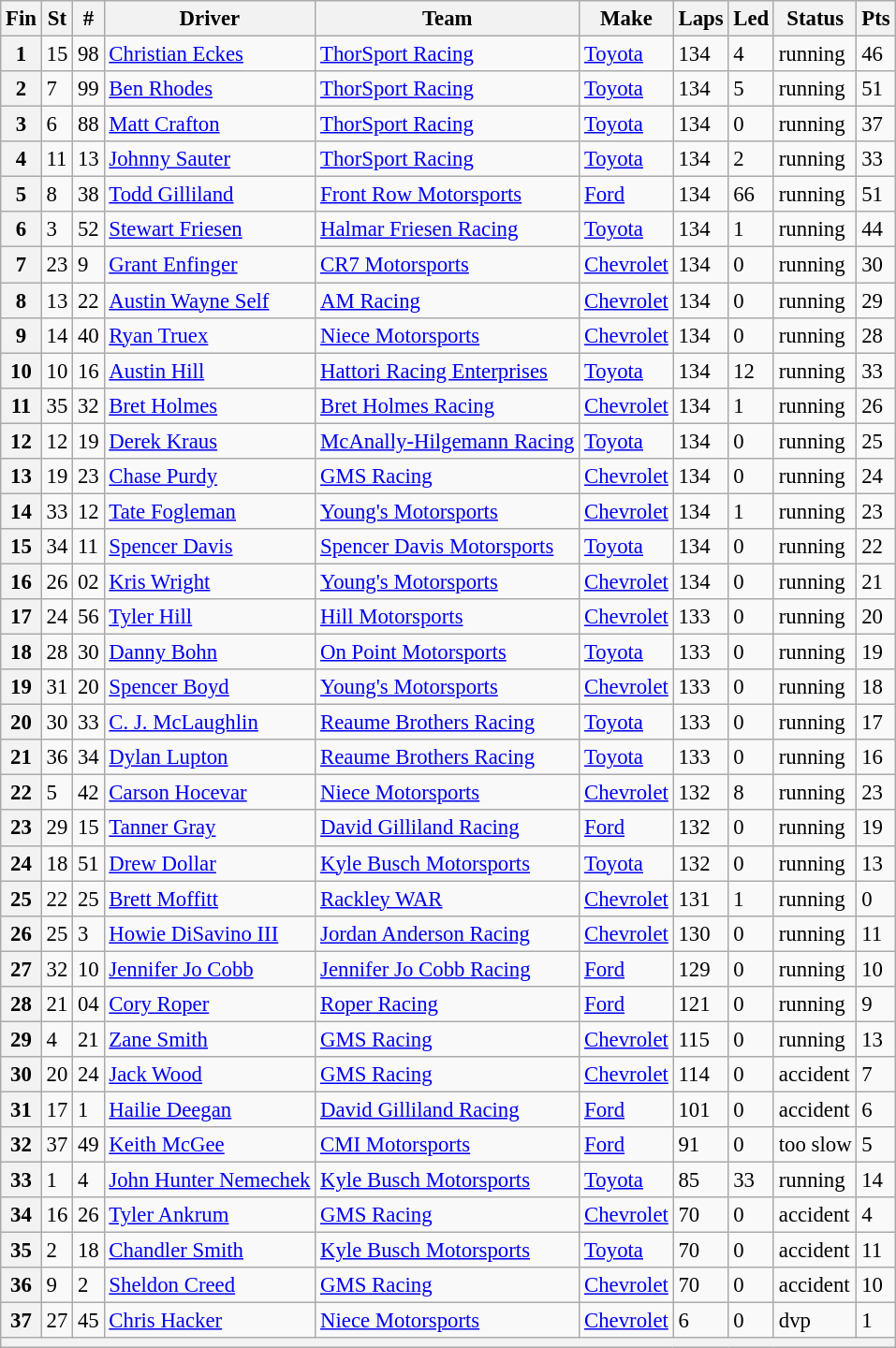<table class="wikitable" style="font-size: 95%;">
<tr>
<th>Fin</th>
<th>St</th>
<th>#</th>
<th>Driver</th>
<th>Team</th>
<th>Make</th>
<th>Laps</th>
<th>Led</th>
<th>Status</th>
<th>Pts</th>
</tr>
<tr>
<th>1</th>
<td>15</td>
<td>98</td>
<td><a href='#'>Christian Eckes</a></td>
<td><a href='#'>ThorSport Racing</a></td>
<td><a href='#'>Toyota</a></td>
<td>134</td>
<td>4</td>
<td>running</td>
<td>46</td>
</tr>
<tr>
<th>2</th>
<td>7</td>
<td>99</td>
<td><a href='#'>Ben Rhodes</a></td>
<td><a href='#'>ThorSport Racing</a></td>
<td><a href='#'>Toyota</a></td>
<td>134</td>
<td>5</td>
<td>running</td>
<td>51</td>
</tr>
<tr>
<th>3</th>
<td>6</td>
<td>88</td>
<td><a href='#'>Matt Crafton</a></td>
<td><a href='#'>ThorSport Racing</a></td>
<td><a href='#'>Toyota</a></td>
<td>134</td>
<td>0</td>
<td>running</td>
<td>37</td>
</tr>
<tr>
<th>4</th>
<td>11</td>
<td>13</td>
<td><a href='#'>Johnny Sauter</a></td>
<td><a href='#'>ThorSport Racing</a></td>
<td><a href='#'>Toyota</a></td>
<td>134</td>
<td>2</td>
<td>running</td>
<td>33</td>
</tr>
<tr>
<th>5</th>
<td>8</td>
<td>38</td>
<td><a href='#'>Todd Gilliland</a></td>
<td><a href='#'>Front Row Motorsports</a></td>
<td><a href='#'>Ford</a></td>
<td>134</td>
<td>66</td>
<td>running</td>
<td>51</td>
</tr>
<tr>
<th>6</th>
<td>3</td>
<td>52</td>
<td><a href='#'>Stewart Friesen</a></td>
<td><a href='#'>Halmar Friesen Racing</a></td>
<td><a href='#'>Toyota</a></td>
<td>134</td>
<td>1</td>
<td>running</td>
<td>44</td>
</tr>
<tr>
<th>7</th>
<td>23</td>
<td>9</td>
<td><a href='#'>Grant Enfinger</a></td>
<td><a href='#'>CR7 Motorsports</a></td>
<td><a href='#'>Chevrolet</a></td>
<td>134</td>
<td>0</td>
<td>running</td>
<td>30</td>
</tr>
<tr>
<th>8</th>
<td>13</td>
<td>22</td>
<td><a href='#'>Austin Wayne Self</a></td>
<td><a href='#'>AM Racing</a></td>
<td><a href='#'>Chevrolet</a></td>
<td>134</td>
<td>0</td>
<td>running</td>
<td>29</td>
</tr>
<tr>
<th>9</th>
<td>14</td>
<td>40</td>
<td><a href='#'>Ryan Truex</a></td>
<td><a href='#'>Niece Motorsports</a></td>
<td><a href='#'>Chevrolet</a></td>
<td>134</td>
<td>0</td>
<td>running</td>
<td>28</td>
</tr>
<tr>
<th>10</th>
<td>10</td>
<td>16</td>
<td><a href='#'>Austin Hill</a></td>
<td><a href='#'>Hattori Racing Enterprises</a></td>
<td><a href='#'>Toyota</a></td>
<td>134</td>
<td>12</td>
<td>running</td>
<td>33</td>
</tr>
<tr>
<th>11</th>
<td>35</td>
<td>32</td>
<td><a href='#'>Bret Holmes</a></td>
<td><a href='#'>Bret Holmes Racing</a></td>
<td><a href='#'>Chevrolet</a></td>
<td>134</td>
<td>1</td>
<td>running</td>
<td>26</td>
</tr>
<tr>
<th>12</th>
<td>12</td>
<td>19</td>
<td><a href='#'>Derek Kraus</a></td>
<td><a href='#'>McAnally-Hilgemann Racing</a></td>
<td><a href='#'>Toyota</a></td>
<td>134</td>
<td>0</td>
<td>running</td>
<td>25</td>
</tr>
<tr>
<th>13</th>
<td>19</td>
<td>23</td>
<td><a href='#'>Chase Purdy</a></td>
<td><a href='#'>GMS Racing</a></td>
<td><a href='#'>Chevrolet</a></td>
<td>134</td>
<td>0</td>
<td>running</td>
<td>24</td>
</tr>
<tr>
<th>14</th>
<td>33</td>
<td>12</td>
<td><a href='#'>Tate Fogleman</a></td>
<td><a href='#'>Young's Motorsports</a></td>
<td><a href='#'>Chevrolet</a></td>
<td>134</td>
<td>1</td>
<td>running</td>
<td>23</td>
</tr>
<tr>
<th>15</th>
<td>34</td>
<td>11</td>
<td><a href='#'>Spencer Davis</a></td>
<td><a href='#'>Spencer Davis Motorsports</a></td>
<td><a href='#'>Toyota</a></td>
<td>134</td>
<td>0</td>
<td>running</td>
<td>22</td>
</tr>
<tr>
<th>16</th>
<td>26</td>
<td>02</td>
<td><a href='#'>Kris Wright</a></td>
<td><a href='#'>Young's Motorsports</a></td>
<td><a href='#'>Chevrolet</a></td>
<td>134</td>
<td>0</td>
<td>running</td>
<td>21</td>
</tr>
<tr>
<th>17</th>
<td>24</td>
<td>56</td>
<td><a href='#'>Tyler Hill</a></td>
<td><a href='#'>Hill Motorsports</a></td>
<td><a href='#'>Chevrolet</a></td>
<td>133</td>
<td>0</td>
<td>running</td>
<td>20</td>
</tr>
<tr>
<th>18</th>
<td>28</td>
<td>30</td>
<td><a href='#'>Danny Bohn</a></td>
<td><a href='#'>On Point Motorsports</a></td>
<td><a href='#'>Toyota</a></td>
<td>133</td>
<td>0</td>
<td>running</td>
<td>19</td>
</tr>
<tr>
<th>19</th>
<td>31</td>
<td>20</td>
<td><a href='#'>Spencer Boyd</a></td>
<td><a href='#'>Young's Motorsports</a></td>
<td><a href='#'>Chevrolet</a></td>
<td>133</td>
<td>0</td>
<td>running</td>
<td>18</td>
</tr>
<tr>
<th>20</th>
<td>30</td>
<td>33</td>
<td><a href='#'>C. J. McLaughlin</a></td>
<td><a href='#'>Reaume Brothers Racing</a></td>
<td><a href='#'>Toyota</a></td>
<td>133</td>
<td>0</td>
<td>running</td>
<td>17</td>
</tr>
<tr>
<th>21</th>
<td>36</td>
<td>34</td>
<td><a href='#'>Dylan Lupton</a></td>
<td><a href='#'>Reaume Brothers Racing</a></td>
<td><a href='#'>Toyota</a></td>
<td>133</td>
<td>0</td>
<td>running</td>
<td>16</td>
</tr>
<tr>
<th>22</th>
<td>5</td>
<td>42</td>
<td><a href='#'>Carson Hocevar</a></td>
<td><a href='#'>Niece Motorsports</a></td>
<td><a href='#'>Chevrolet</a></td>
<td>132</td>
<td>8</td>
<td>running</td>
<td>23</td>
</tr>
<tr>
<th>23</th>
<td>29</td>
<td>15</td>
<td><a href='#'>Tanner Gray</a></td>
<td><a href='#'>David Gilliland Racing</a></td>
<td><a href='#'>Ford</a></td>
<td>132</td>
<td>0</td>
<td>running</td>
<td>19</td>
</tr>
<tr>
<th>24</th>
<td>18</td>
<td>51</td>
<td><a href='#'>Drew Dollar</a></td>
<td><a href='#'>Kyle Busch Motorsports</a></td>
<td><a href='#'>Toyota</a></td>
<td>132</td>
<td>0</td>
<td>running</td>
<td>13</td>
</tr>
<tr>
<th>25</th>
<td>22</td>
<td>25</td>
<td><a href='#'>Brett Moffitt</a></td>
<td><a href='#'>Rackley WAR</a></td>
<td><a href='#'>Chevrolet</a></td>
<td>131</td>
<td>1</td>
<td>running</td>
<td>0</td>
</tr>
<tr>
<th>26</th>
<td>25</td>
<td>3</td>
<td><a href='#'>Howie DiSavino III</a></td>
<td><a href='#'>Jordan Anderson Racing</a></td>
<td><a href='#'>Chevrolet</a></td>
<td>130</td>
<td>0</td>
<td>running</td>
<td>11</td>
</tr>
<tr>
<th>27</th>
<td>32</td>
<td>10</td>
<td><a href='#'>Jennifer Jo Cobb</a></td>
<td><a href='#'>Jennifer Jo Cobb Racing</a></td>
<td><a href='#'>Ford</a></td>
<td>129</td>
<td>0</td>
<td>running</td>
<td>10</td>
</tr>
<tr>
<th>28</th>
<td>21</td>
<td>04</td>
<td><a href='#'>Cory Roper</a></td>
<td><a href='#'>Roper Racing</a></td>
<td><a href='#'>Ford</a></td>
<td>121</td>
<td>0</td>
<td>running</td>
<td>9</td>
</tr>
<tr>
<th>29</th>
<td>4</td>
<td>21</td>
<td><a href='#'>Zane Smith</a></td>
<td><a href='#'>GMS Racing</a></td>
<td><a href='#'>Chevrolet</a></td>
<td>115</td>
<td>0</td>
<td>running</td>
<td>13</td>
</tr>
<tr>
<th>30</th>
<td>20</td>
<td>24</td>
<td><a href='#'>Jack Wood</a></td>
<td><a href='#'>GMS Racing</a></td>
<td><a href='#'>Chevrolet</a></td>
<td>114</td>
<td>0</td>
<td>accident</td>
<td>7</td>
</tr>
<tr>
<th>31</th>
<td>17</td>
<td>1</td>
<td><a href='#'>Hailie Deegan</a></td>
<td><a href='#'>David Gilliland Racing</a></td>
<td><a href='#'>Ford</a></td>
<td>101</td>
<td>0</td>
<td>accident</td>
<td>6</td>
</tr>
<tr>
<th>32</th>
<td>37</td>
<td>49</td>
<td><a href='#'>Keith McGee</a></td>
<td><a href='#'>CMI Motorsports</a></td>
<td><a href='#'>Ford</a></td>
<td>91</td>
<td>0</td>
<td>too slow</td>
<td>5</td>
</tr>
<tr>
<th>33</th>
<td>1</td>
<td>4</td>
<td><a href='#'>John Hunter Nemechek</a></td>
<td><a href='#'>Kyle Busch Motorsports</a></td>
<td><a href='#'>Toyota</a></td>
<td>85</td>
<td>33</td>
<td>running</td>
<td>14</td>
</tr>
<tr>
<th>34</th>
<td>16</td>
<td>26</td>
<td><a href='#'>Tyler Ankrum</a></td>
<td><a href='#'>GMS Racing</a></td>
<td><a href='#'>Chevrolet</a></td>
<td>70</td>
<td>0</td>
<td>accident</td>
<td>4</td>
</tr>
<tr>
<th>35</th>
<td>2</td>
<td>18</td>
<td><a href='#'>Chandler Smith</a></td>
<td><a href='#'>Kyle Busch Motorsports</a></td>
<td><a href='#'>Toyota</a></td>
<td>70</td>
<td>0</td>
<td>accident</td>
<td>11</td>
</tr>
<tr>
<th>36</th>
<td>9</td>
<td>2</td>
<td><a href='#'>Sheldon Creed</a></td>
<td><a href='#'>GMS Racing</a></td>
<td><a href='#'>Chevrolet</a></td>
<td>70</td>
<td>0</td>
<td>accident</td>
<td>10</td>
</tr>
<tr>
<th>37</th>
<td>27</td>
<td>45</td>
<td><a href='#'>Chris Hacker</a></td>
<td><a href='#'>Niece Motorsports</a></td>
<td><a href='#'>Chevrolet</a></td>
<td>6</td>
<td>0</td>
<td>dvp</td>
<td>1</td>
</tr>
<tr>
<th colspan="10"></th>
</tr>
</table>
